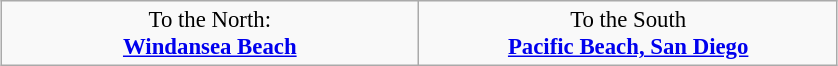<table class="wikitable" style="margin: 0.5em auto; clear: both; font-size:95%;">
<tr style="text-align: center;">
<td style="width:30%; text-align:center;">To the North:<br><strong><a href='#'>Windansea Beach</a></strong><br></td>
<td style="width:30%; text-align:center;">To the South<br><strong><a href='#'>Pacific Beach, San Diego</a></strong></td>
</tr>
</table>
